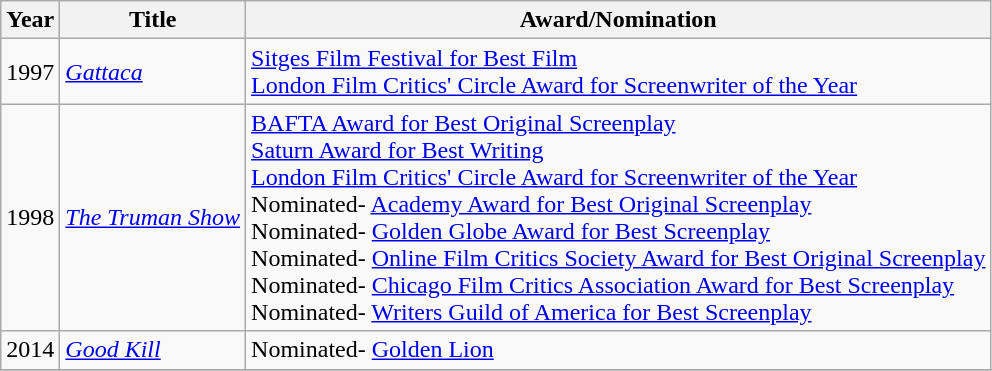<table class="wikitable">
<tr>
<th>Year</th>
<th>Title</th>
<th>Award/Nomination</th>
</tr>
<tr>
<td>1997</td>
<td><em><a href='#'>Gattaca</a></em></td>
<td><a href='#'>Sitges Film Festival for Best Film</a><br><a href='#'>London Film Critics' Circle Award for Screenwriter of the Year</a></td>
</tr>
<tr>
<td>1998</td>
<td><em><a href='#'>The Truman Show</a></em></td>
<td><a href='#'>BAFTA Award for Best Original Screenplay</a><br><a href='#'>Saturn Award for Best Writing</a><br><a href='#'>London Film Critics' Circle Award for Screenwriter of the Year</a><br>Nominated- <a href='#'>Academy Award for Best Original Screenplay</a><br>Nominated- <a href='#'>Golden Globe Award for Best Screenplay</a><br>Nominated- <a href='#'>Online Film Critics Society Award for Best Original Screenplay</a><br>Nominated- <a href='#'>Chicago Film Critics Association Award for Best Screenplay</a><br>Nominated- <a href='#'>Writers Guild of America for Best Screenplay</a></td>
</tr>
<tr>
<td>2014</td>
<td><em><a href='#'>Good Kill</a></em></td>
<td>Nominated- <a href='#'>Golden Lion</a></td>
</tr>
<tr>
</tr>
</table>
